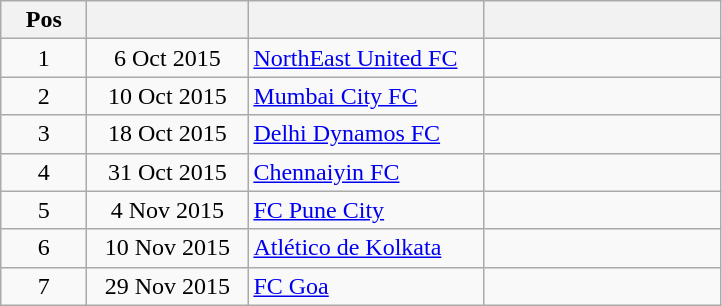<table class="wikitable sortable">
<tr>
<th width=50>Pos</th>
<th width=100></th>
<th width=150></th>
<th width=150></th>
</tr>
<tr>
<td align=center>1</td>
<td align=center>6 Oct 2015</td>
<td align=left><a href='#'>NorthEast United FC</a></td>
<td align=center></td>
</tr>
<tr>
<td align=center>2</td>
<td align=center>10 Oct 2015</td>
<td align=left><a href='#'>Mumbai City FC</a></td>
<td align=center></td>
</tr>
<tr>
<td align=center>3</td>
<td align=center>18 Oct 2015</td>
<td align=left><a href='#'>Delhi Dynamos FC</a></td>
<td align=center></td>
</tr>
<tr>
<td align=center>4</td>
<td align=center>31 Oct 2015</td>
<td align=left><a href='#'>Chennaiyin FC</a></td>
<td align=center></td>
</tr>
<tr>
<td align=center>5</td>
<td align=center>4 Nov 2015</td>
<td align=left><a href='#'>FC Pune City</a></td>
<td align=center></td>
</tr>
<tr>
<td align=center>6</td>
<td align=center>10 Nov 2015</td>
<td align=left><a href='#'>Atlético de Kolkata</a></td>
<td align=center></td>
</tr>
<tr>
<td align=center>7</td>
<td align=center>29 Nov 2015</td>
<td align=left><a href='#'>FC Goa</a></td>
<td align=center></td>
</tr>
</table>
